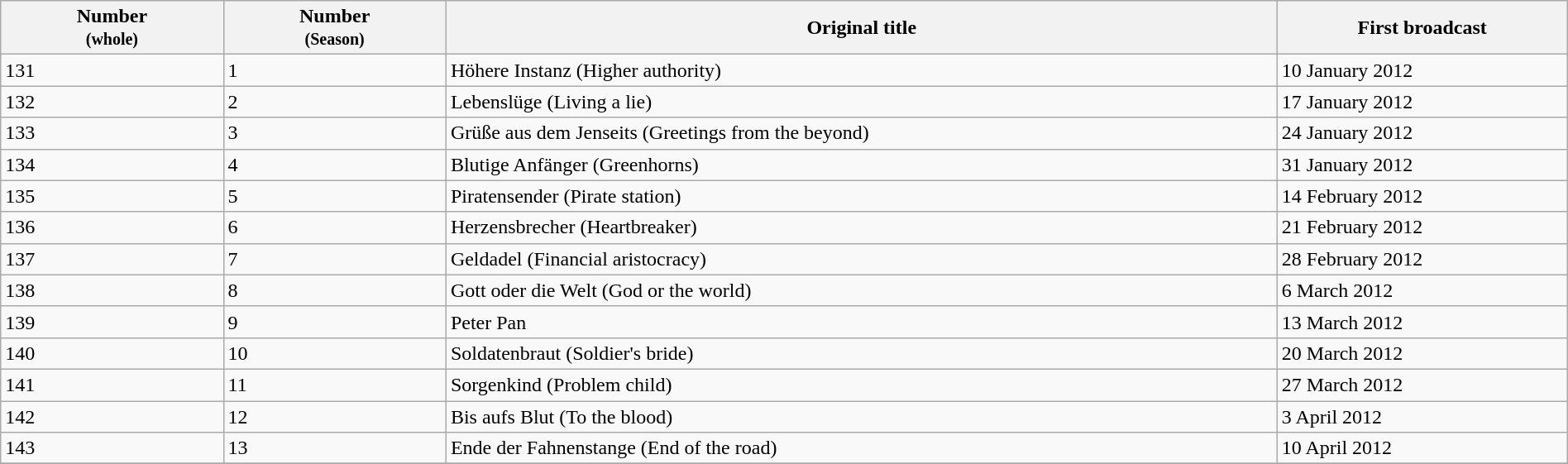<table class="wikitable" width="100%">
<tr>
<th width="75"><strong>Number</strong><br> <small> (whole) </small></th>
<th width="75"><strong>Number</strong><br> <small> (Season) </small></th>
<th width="300">Original title</th>
<th width="100">First broadcast</th>
</tr>
<tr>
<td>131</td>
<td>1</td>
<td>Höhere Instanz (Higher authority)</td>
<td>10 January 2012</td>
</tr>
<tr>
<td>132</td>
<td>2</td>
<td>Lebenslüge (Living a lie)</td>
<td>17 January 2012</td>
</tr>
<tr>
<td>133</td>
<td>3</td>
<td>Grüße aus dem Jenseits (Greetings from the beyond)</td>
<td>24 January 2012</td>
</tr>
<tr>
<td>134</td>
<td>4</td>
<td>Blutige Anfänger (Greenhorns)</td>
<td>31 January 2012</td>
</tr>
<tr>
<td>135</td>
<td>5</td>
<td>Piratensender (Pirate station)</td>
<td>14 February 2012</td>
</tr>
<tr>
<td>136</td>
<td>6</td>
<td>Herzensbrecher (Heartbreaker)</td>
<td>21 February 2012</td>
</tr>
<tr>
<td>137</td>
<td>7</td>
<td>Geldadel (Financial aristocracy)</td>
<td>28 February 2012</td>
</tr>
<tr>
<td>138</td>
<td>8</td>
<td>Gott oder die Welt (God or the world)</td>
<td>6 March 2012</td>
</tr>
<tr>
<td>139</td>
<td>9</td>
<td>Peter Pan</td>
<td>13 March 2012</td>
</tr>
<tr>
<td>140</td>
<td>10</td>
<td>Soldatenbraut (Soldier's bride)</td>
<td>20 March 2012</td>
</tr>
<tr>
<td>141</td>
<td>11</td>
<td>Sorgenkind (Problem child)</td>
<td>27 March 2012</td>
</tr>
<tr>
<td>142</td>
<td>12</td>
<td>Bis aufs Blut (To the blood)</td>
<td>3 April 2012</td>
</tr>
<tr>
<td>143</td>
<td>13</td>
<td>Ende der Fahnenstange (End of the road)</td>
<td>10 April 2012</td>
</tr>
<tr>
</tr>
</table>
